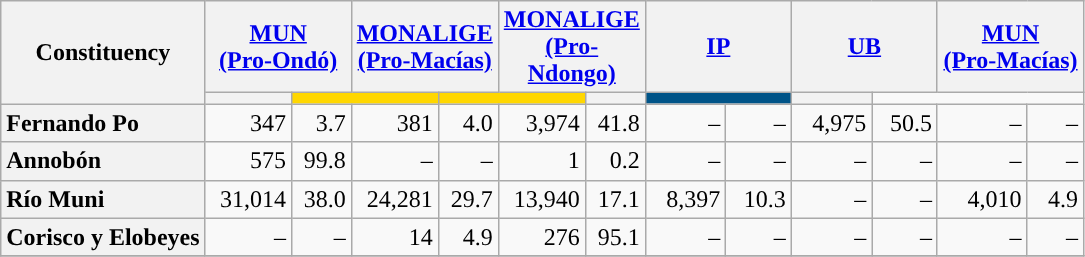<table class=wikitable style=text-align:right>
<tr>
<th rowspan="2">Constituency</th>
<th class="unsortable" style="width:90px;" colspan="2"><a href='#'>MUN<br>(Pro-Ondó)</a></th>
<th class="unsortable" style="width:90px;" colspan="2"><a href='#'>MONALIGE (Pro-Macías)</a></th>
<th class="unsortable" style="width:90px;" colspan="2"><a href='#'>MONALIGE (Pro-Ndongo)</a></th>
<th class="unsortable" style="width:90px;" colspan="2"><a href='#'>IP</a></th>
<th class="unsortable" style="width:90px;" colspan="2"><a href='#'>UB</a></th>
<th class="unsortable" style="width:90px;" colspan="2"><a href='#'>MUN<br>(Pro-Macías)</a></th>
</tr>
<tr>
<th style="background:"></th>
<th style="background:#FFD700;" colspan="2"></th>
<th style="background:#FFD700;" colspan="2"></th>
<th style="background:"></th>
<th style="background:#005488;" colspan="2"></th>
<th style="background:"></th>
</tr>
<tr>
<th style="text-align: left;">Fernando Po</th>
<td>347</td>
<td>3.7</td>
<td>381</td>
<td>4.0</td>
<td>3,974</td>
<td>41.8</td>
<td>–</td>
<td>–</td>
<td>4,975</td>
<td>50.5</td>
<td>–</td>
<td>–</td>
</tr>
<tr>
<th style="text-align: left;">Annobón</th>
<td>575</td>
<td>99.8</td>
<td>–</td>
<td>–</td>
<td>1</td>
<td>0.2</td>
<td>–</td>
<td>–</td>
<td>–</td>
<td>–</td>
<td>–</td>
<td>–</td>
</tr>
<tr>
<th style="text-align: left;">Río Muni</th>
<td>31,014</td>
<td>38.0</td>
<td>24,281</td>
<td>29.7</td>
<td>13,940</td>
<td>17.1</td>
<td>8,397</td>
<td>10.3</td>
<td>–</td>
<td>–</td>
<td>4,010</td>
<td>4.9</td>
</tr>
<tr>
<th style="text-align: left;">Corisco y Elobeyes</th>
<td>–</td>
<td>–</td>
<td>14</td>
<td>4.9</td>
<td>276</td>
<td>95.1</td>
<td>–</td>
<td>–</td>
<td>–</td>
<td>–</td>
<td>–</td>
<td>–</td>
</tr>
<tr>
</tr>
</table>
